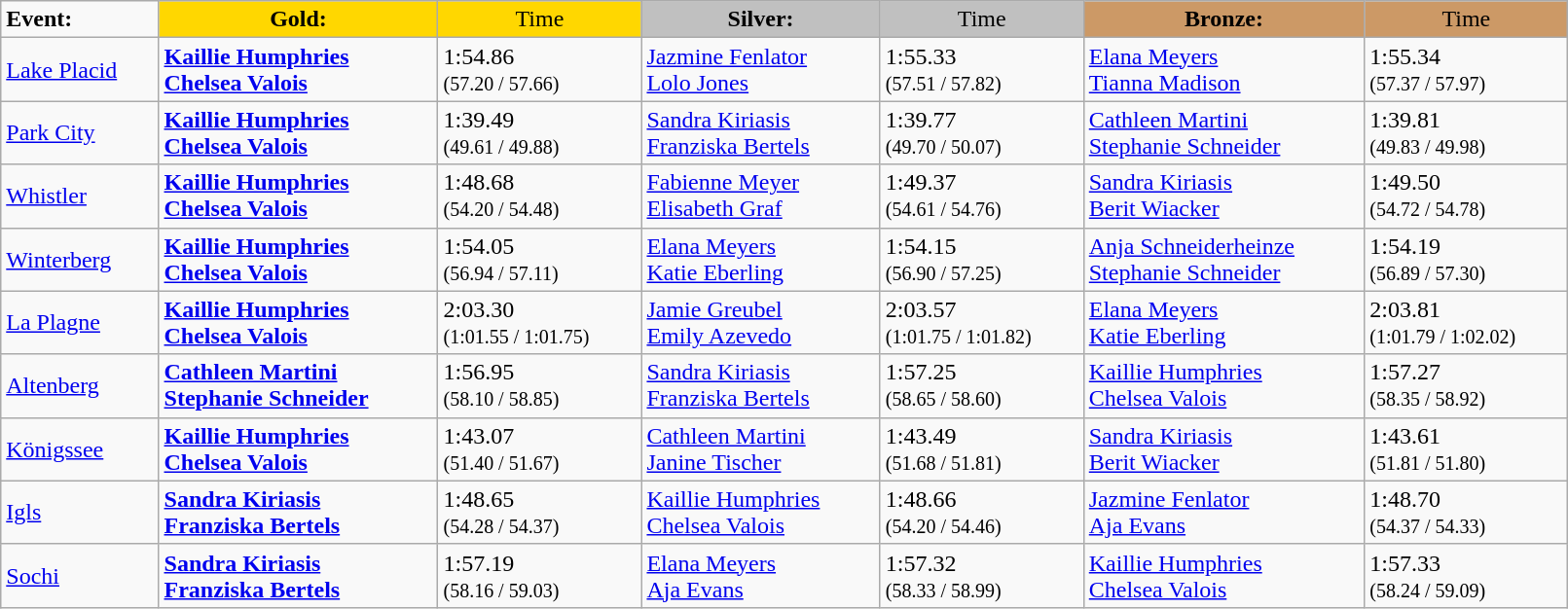<table class="wikitable" width=85%>
<tr>
<td><strong>Event:</strong></td>
<td style="text-align:center;background-color:gold;"><strong>Gold:</strong></td>
<td style="text-align:center;background-color:gold;">Time</td>
<td style="text-align:center;background-color:silver;"><strong>Silver:</strong></td>
<td style="text-align:center;background-color:silver;">Time</td>
<td style="text-align:center;background-color:#CC9966;"><strong>Bronze:</strong></td>
<td style="text-align:center;background-color:#CC9966;">Time</td>
</tr>
<tr>
<td><a href='#'>Lake Placid</a></td>
<td><strong><a href='#'>Kaillie Humphries</a><br><a href='#'>Chelsea Valois</a></strong> <br><small></small></td>
<td>1:54.86 <br><small>(57.20 / 57.66)</small></td>
<td><a href='#'>Jazmine Fenlator</a><br><a href='#'>Lolo Jones</a> <br><small></small></td>
<td>1:55.33 <br><small>(57.51 / 57.82)</small></td>
<td><a href='#'>Elana Meyers</a><br><a href='#'>Tianna Madison</a> <br><small></small></td>
<td>1:55.34 <br><small>(57.37 / 57.97)</small></td>
</tr>
<tr>
<td><a href='#'>Park City</a></td>
<td><strong><a href='#'>Kaillie Humphries</a><br><a href='#'>Chelsea Valois</a></strong> <br><small></small></td>
<td>1:39.49 <br><small>(49.61 / 49.88)</small></td>
<td><a href='#'>Sandra Kiriasis</a><br><a href='#'>Franziska Bertels</a> <br><small></small></td>
<td>1:39.77 <br><small>(49.70 / 	50.07)</small></td>
<td><a href='#'>Cathleen Martini</a><br><a href='#'>Stephanie Schneider</a> <br><small></small></td>
<td>1:39.81 <br><small>(49.83 / 49.98)</small></td>
</tr>
<tr>
<td><a href='#'>Whistler</a></td>
<td><strong><a href='#'>Kaillie Humphries</a><br><a href='#'>Chelsea Valois</a></strong><br><small></small></td>
<td>1:48.68<br><small>(54.20 / 54.48)</small></td>
<td><a href='#'>Fabienne Meyer</a><br><a href='#'>Elisabeth Graf</a><br><small></small></td>
<td>1:49.37<br><small>(54.61 / 54.76)</small></td>
<td><a href='#'>Sandra Kiriasis</a><br><a href='#'>Berit Wiacker</a><br><small></small></td>
<td>1:49.50<br><small>(54.72 / 54.78)</small></td>
</tr>
<tr>
<td><a href='#'>Winterberg</a></td>
<td><strong><a href='#'>Kaillie Humphries</a><br><a href='#'>Chelsea Valois</a></strong><br><small></small></td>
<td>1:54.05<br><small>(56.94 / 57.11)</small></td>
<td><a href='#'>Elana Meyers</a><br><a href='#'>Katie Eberling</a> <br><small></small></td>
<td>1:54.15 <br><small>(56.90 / 57.25)</small></td>
<td><a href='#'>Anja Schneiderheinze</a><br><a href='#'>Stephanie Schneider</a><br><small></small></td>
<td>1:54.19<br><small>(56.89 / 57.30)</small></td>
</tr>
<tr>
<td><a href='#'>La Plagne</a></td>
<td><strong><a href='#'>Kaillie Humphries</a><br><a href='#'>Chelsea Valois</a></strong><br><small></small></td>
<td>2:03.30<br><small>(1:01.55 / 1:01.75)</small></td>
<td><a href='#'>Jamie Greubel</a><br><a href='#'>Emily Azevedo</a><br><small></small></td>
<td>2:03.57<br><small>(1:01.75 / 1:01.82)</small></td>
<td><a href='#'>Elana Meyers</a><br><a href='#'>Katie Eberling</a> <br><small></small></td>
<td>2:03.81 <br><small>(1:01.79 / 1:02.02)</small></td>
</tr>
<tr>
<td><a href='#'>Altenberg</a></td>
<td><strong><a href='#'>Cathleen Martini</a><br><a href='#'>Stephanie Schneider</a></strong> <br><small></small></td>
<td>1:56.95 <br><small>(58.10 / 58.85)</small></td>
<td><a href='#'>Sandra Kiriasis</a><br><a href='#'>Franziska Bertels</a> <br><small></small></td>
<td>1:57.25 <br><small>(58.65 / 	58.60)</small></td>
<td><a href='#'>Kaillie Humphries</a><br><a href='#'>Chelsea Valois</a><br><small></small></td>
<td>1:57.27<br><small>(58.35 / 58.92)</small></td>
</tr>
<tr>
<td><a href='#'>Königssee</a></td>
<td><strong><a href='#'>Kaillie Humphries</a><br><a href='#'>Chelsea Valois</a></strong><br><small></small></td>
<td>1:43.07<br><small>(51.40 / 51.67)</small></td>
<td><a href='#'>Cathleen Martini</a><br><a href='#'>Janine Tischer</a> <br><small></small></td>
<td>1:43.49 <br><small>(51.68 / 51.81)</small></td>
<td><a href='#'>Sandra Kiriasis</a><br><a href='#'>Berit Wiacker</a><br><small></small></td>
<td>1:43.61<br><small>(51.81 / 51.80)</small></td>
</tr>
<tr>
<td><a href='#'>Igls</a></td>
<td><strong><a href='#'>Sandra Kiriasis</a><br><a href='#'>Franziska Bertels</a></strong> <br><small></small></td>
<td>1:48.65 <br><small>(54.28 / 	54.37)</small></td>
<td><a href='#'>Kaillie Humphries</a><br><a href='#'>Chelsea Valois</a><br><small></small></td>
<td>1:48.66<br><small>(54.20 / 54.46)</small></td>
<td><a href='#'>Jazmine Fenlator</a><br><a href='#'>Aja Evans</a> <br><small></small></td>
<td>1:48.70 <br><small>(54.37 / 	54.33)</small></td>
</tr>
<tr>
<td><a href='#'>Sochi</a></td>
<td><strong><a href='#'>Sandra Kiriasis</a><br><a href='#'>Franziska Bertels</a></strong> <br><small></small></td>
<td>1:57.19 <br><small>(58.16 / 	59.03)</small></td>
<td><a href='#'>Elana Meyers</a><br><a href='#'>Aja Evans</a> <br><small></small></td>
<td>1:57.32 <br><small>(58.33 / 58.99)</small></td>
<td><a href='#'>Kaillie Humphries</a><br><a href='#'>Chelsea Valois</a><br><small></small></td>
<td>1:57.33<br><small>(58.24 / 59.09)</small></td>
</tr>
</table>
